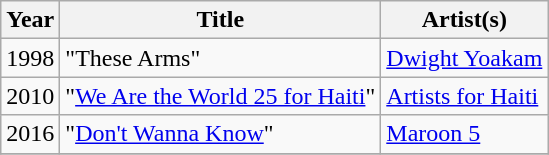<table class="wikitable sortable">
<tr>
<th>Year</th>
<th>Title</th>
<th>Artist(s)</th>
</tr>
<tr>
<td>1998</td>
<td>"These Arms"</td>
<td><a href='#'>Dwight Yoakam</a></td>
</tr>
<tr>
<td>2010</td>
<td>"<a href='#'>We Are the World 25 for Haiti</a>"</td>
<td><a href='#'>Artists for Haiti</a></td>
</tr>
<tr>
<td>2016</td>
<td>"<a href='#'>Don't Wanna Know</a>"</td>
<td><a href='#'>Maroon 5</a></td>
</tr>
<tr>
</tr>
</table>
